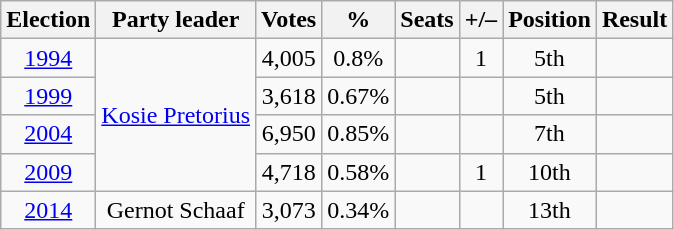<table class=wikitable style=text-align:center>
<tr>
<th>Election</th>
<th>Party leader</th>
<th><strong>Votes</strong></th>
<th><strong>%</strong></th>
<th><strong>Seats</strong></th>
<th>+/–</th>
<th><strong>Position</strong></th>
<th><strong>Result</strong></th>
</tr>
<tr>
<td><a href='#'>1994</a></td>
<td rowspan="4"><a href='#'>Kosie Pretorius</a></td>
<td>4,005</td>
<td>0.8%</td>
<td></td>
<td> 1</td>
<td> 5th</td>
<td></td>
</tr>
<tr>
<td><a href='#'>1999</a></td>
<td>3,618</td>
<td>0.67%</td>
<td></td>
<td></td>
<td> 5th</td>
<td></td>
</tr>
<tr>
<td><a href='#'>2004</a></td>
<td>6,950</td>
<td>0.85%</td>
<td></td>
<td></td>
<td> 7th</td>
<td></td>
</tr>
<tr>
<td><a href='#'>2009</a></td>
<td>4,718</td>
<td>0.58%</td>
<td></td>
<td> 1</td>
<td> 10th</td>
<td></td>
</tr>
<tr>
<td><a href='#'>2014</a></td>
<td>Gernot Schaaf</td>
<td>3,073</td>
<td>0.34%</td>
<td></td>
<td></td>
<td> 13th</td>
<td></td>
</tr>
</table>
